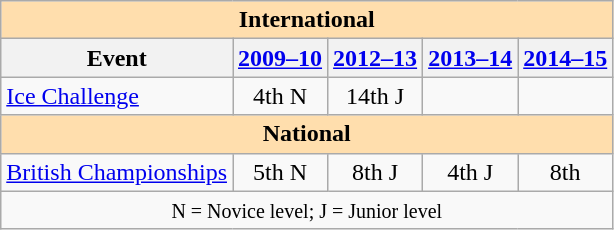<table class="wikitable" style="text-align:center">
<tr>
<th style="background-color: #ffdead; " colspan=5 align=center>International</th>
</tr>
<tr>
<th>Event</th>
<th><a href='#'>2009–10</a></th>
<th><a href='#'>2012–13</a></th>
<th><a href='#'>2013–14</a></th>
<th><a href='#'>2014–15</a></th>
</tr>
<tr>
<td align=left><a href='#'>Ice Challenge</a></td>
<td>4th N</td>
<td>14th J</td>
<td></td>
<td></td>
</tr>
<tr>
<th style="background-color: #ffdead; " colspan=5 align=center>National</th>
</tr>
<tr>
<td align=left><a href='#'>British Championships</a></td>
<td>5th N</td>
<td>8th J</td>
<td>4th J</td>
<td>8th</td>
</tr>
<tr>
<td colspan=5 align=center><small> N = Novice level; J = Junior level </small></td>
</tr>
</table>
